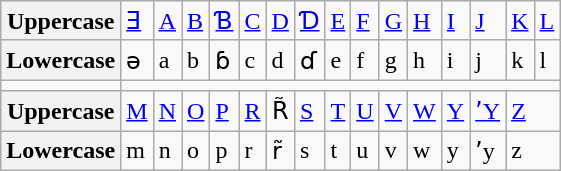<table class="wikitable">
<tr>
<th scope = "row">Uppercase</th>
<td><a href='#'>Ǝ</a></td>
<td><a href='#'>A</a></td>
<td><a href='#'>B</a></td>
<td><a href='#'>Ɓ</a></td>
<td><a href='#'>C</a></td>
<td><a href='#'>D</a></td>
<td><a href='#'>Ɗ</a></td>
<td><a href='#'>E</a></td>
<td><a href='#'>F</a></td>
<td><a href='#'>G</a></td>
<td><a href='#'>H</a></td>
<td><a href='#'>I</a></td>
<td><a href='#'>J</a></td>
<td><a href='#'>K</a></td>
<td><a href='#'>L</a></td>
</tr>
<tr>
<th scope = "row">Lowercase</th>
<td>ǝ</td>
<td>a</td>
<td>b</td>
<td>ɓ</td>
<td>c</td>
<td>d</td>
<td>ɗ</td>
<td>e</td>
<td>f</td>
<td>g</td>
<td>h</td>
<td>i</td>
<td>j</td>
<td>k</td>
<td>l</td>
</tr>
<tr>
<td></td>
</tr>
<tr>
<th scope = "row">Uppercase</th>
<td><a href='#'>M</a></td>
<td><a href='#'>N</a></td>
<td><a href='#'>O</a></td>
<td><a href='#'>P</a></td>
<td><a href='#'>R</a></td>
<td>R̃</td>
<td><a href='#'>S</a></td>
<td><a href='#'>T</a></td>
<td><a href='#'>U</a></td>
<td><a href='#'>V</a></td>
<td><a href='#'>W</a></td>
<td><a href='#'>Y</a></td>
<td><a href='#'>ʼY</a></td>
<td colspan=2><a href='#'>Z</a></td>
</tr>
<tr>
<th scope = "row">Lowercase</th>
<td>m</td>
<td>n</td>
<td>o</td>
<td>p</td>
<td>r</td>
<td>r̃</td>
<td>s</td>
<td>t</td>
<td>u</td>
<td>v</td>
<td>w</td>
<td>y</td>
<td>ʼy</td>
<td colspan=2>z</td>
</tr>
</table>
